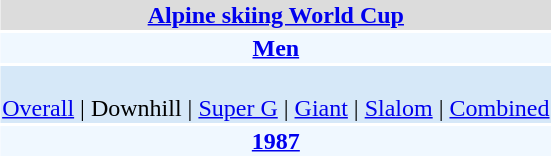<table align="right" class="toccolours" style="margin: 0 0 1em 1em;">
<tr>
<td colspan="2" align=center bgcolor=Gainsboro><strong><a href='#'>Alpine skiing World Cup</a></strong></td>
</tr>
<tr>
<td colspan="2" align=center bgcolor=AliceBlue><strong><a href='#'>Men</a></strong></td>
</tr>
<tr>
<td colspan="2" align=center bgcolor=D6E8F8><br><a href='#'>Overall</a> | 
Downhill | 
<a href='#'>Super G</a> | 
<a href='#'>Giant</a> | 
<a href='#'>Slalom</a> | 
<a href='#'>Combined</a></td>
</tr>
<tr>
<td colspan="2" align=center bgcolor=AliceBlue><strong><a href='#'>1987</a></strong></td>
</tr>
</table>
